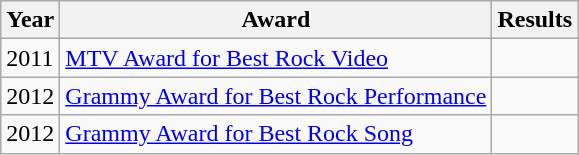<table class="wikitable">
<tr>
<th>Year</th>
<th>Award</th>
<th>Results</th>
</tr>
<tr>
<td>2011</td>
<td><a href='#'>MTV Award for Best Rock Video</a></td>
<td></td>
</tr>
<tr>
<td>2012</td>
<td><a href='#'>Grammy Award for Best Rock Performance</a></td>
<td></td>
</tr>
<tr>
<td>2012</td>
<td><a href='#'>Grammy Award for Best Rock Song</a></td>
<td></td>
</tr>
</table>
